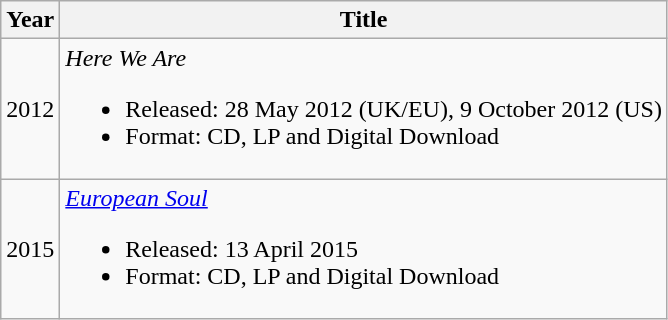<table class="wikitable">
<tr>
<th>Year</th>
<th>Title</th>
</tr>
<tr>
<td>2012</td>
<td><em>Here We Are</em><br><ul><li>Released: 28 May 2012 (UK/EU), 9 October 2012 (US)</li><li>Format: CD, LP and Digital Download</li></ul></td>
</tr>
<tr>
<td>2015</td>
<td><em><a href='#'>European Soul</a></em><br><ul><li>Released: 13 April 2015</li><li>Format: CD, LP and Digital Download</li></ul></td>
</tr>
</table>
